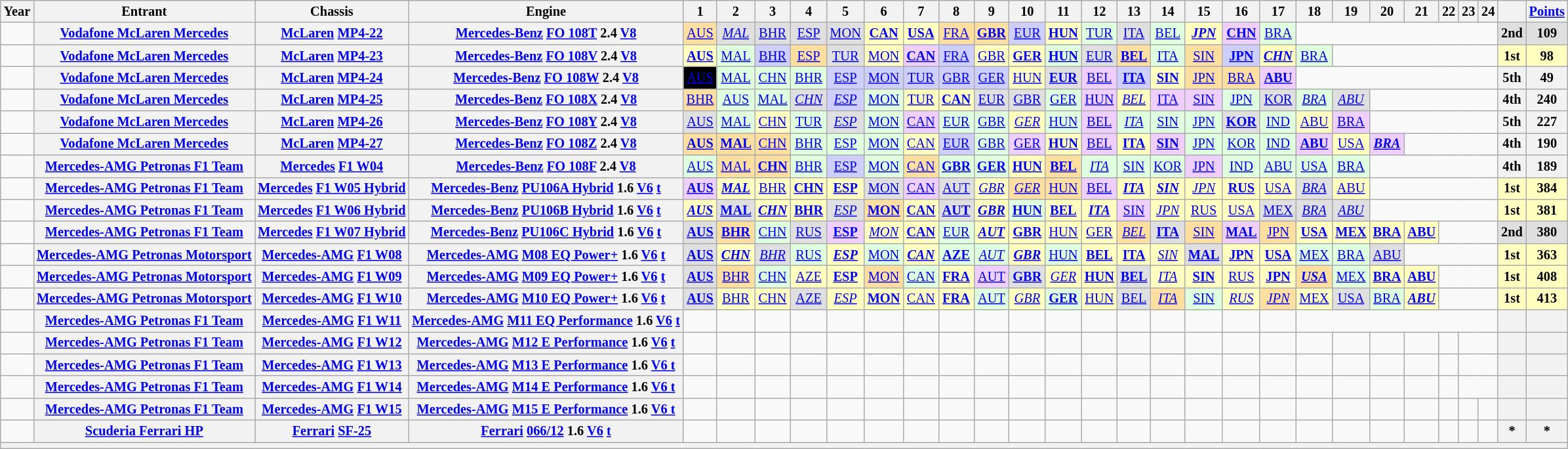<table class="wikitable" style="text-align:center; font-size:85%;">
<tr>
<th>Year</th>
<th>Entrant</th>
<th>Chassis</th>
<th>Engine</th>
<th>1</th>
<th>2</th>
<th>3</th>
<th>4</th>
<th>5</th>
<th>6</th>
<th>7</th>
<th>8</th>
<th>9</th>
<th>10</th>
<th>11</th>
<th>12</th>
<th>13</th>
<th>14</th>
<th>15</th>
<th>16</th>
<th>17</th>
<th>18</th>
<th>19</th>
<th>20</th>
<th>21</th>
<th>22</th>
<th>23</th>
<th>24</th>
<th></th>
<th><a href='#'>Points</a></th>
</tr>
<tr>
<td id=2007R></td>
<th nowrap><a href='#'>Vodafone McLaren Mercedes</a></th>
<th nowrap><a href='#'>McLaren</a> <a href='#'>MP4-22</a></th>
<th nowrap><a href='#'>Mercedes-Benz</a> <a href='#'>FO 108T</a> 2.4 <a href='#'>V8</a></th>
<td style="background:#ffdf9f;"><a href='#'>AUS</a><br></td>
<td style="background:#dfdfdf;"><em><a href='#'>MAL</a></em><br></td>
<td style="background:#dfdfdf;"><a href='#'>BHR</a><br></td>
<td style="background:#dfdfdf;"><a href='#'>ESP</a><br></td>
<td style="background:#dfdfdf;"><a href='#'>MON</a><br></td>
<td style="background:#ffffbf;"><strong><a href='#'>CAN</a></strong><br></td>
<td style="background:#ffffbf;"><strong><a href='#'>USA</a></strong><br></td>
<td style="background:#ffdf9f;"><a href='#'>FRA</a><br></td>
<td style="background:#ffdf9f;"><strong><a href='#'>GBR</a></strong><br></td>
<td style="background:#cfcfff;"><a href='#'>EUR</a><br></td>
<td style="background:#ffffbf;"><strong><a href='#'>HUN</a></strong><br></td>
<td style="background:#dfffdf;"><a href='#'>TUR</a><br></td>
<td style="background:#dfdfdf;"><a href='#'>ITA</a><br></td>
<td style="background:#dfffdf;"><a href='#'>BEL</a><br></td>
<td style="background:#ffffbf;"><strong><em><a href='#'>JPN</a></em></strong><br></td>
<td style="background:#efcfff;"><strong><a href='#'>CHN</a></strong><br></td>
<td style="background:#dfffdf;"><a href='#'>BRA</a><br></td>
<td colspan=7></td>
<th style="background:#dfdfdf;">2nd</th>
<th style="background:#dfdfdf;">109</th>
</tr>
<tr>
<td id=2008R></td>
<th nowrap><a href='#'>Vodafone McLaren Mercedes</a></th>
<th nowrap><a href='#'>McLaren</a> <a href='#'>MP4-23</a></th>
<th nowrap><a href='#'>Mercedes-Benz</a> <a href='#'>FO 108V</a> 2.4 <a href='#'>V8</a></th>
<td style="background:#ffffbf;"><strong><a href='#'>AUS</a></strong><br></td>
<td style="background:#dfffdf;"><a href='#'>MAL</a><br></td>
<td style="background:#cfcfff;"><a href='#'>BHR</a><br></td>
<td style="background:#ffdf9f;"><a href='#'>ESP</a><br></td>
<td style="background:#dfdfdf;"><a href='#'>TUR</a><br></td>
<td style="background:#ffffbf;"><a href='#'>MON</a><br></td>
<td style="background:#efcfff;"><strong><a href='#'>CAN</a></strong><br></td>
<td style="background:#cfcfff;"><a href='#'>FRA</a><br></td>
<td style="background:#ffffbf;"><a href='#'>GBR</a><br></td>
<td style="background:#ffffbf;"><strong><a href='#'>GER</a></strong><br></td>
<td style="background:#dfffdf;"><strong><a href='#'>HUN</a></strong><br></td>
<td style="background:#dfdfdf;"><a href='#'>EUR</a><br></td>
<td style="background:#ffdf9f;"><strong><a href='#'>BEL</a></strong><br></td>
<td style="background:#dfffdf;"><a href='#'>ITA</a><br></td>
<td style="background:#ffdf9f;"><a href='#'>SIN</a><br></td>
<td style="background:#cfcfff;"><strong><a href='#'>JPN</a></strong><br></td>
<td style="background:#ffffbf;"><strong><em><a href='#'>CHN</a></em></strong><br></td>
<td style="background:#dfffdf;"><a href='#'>BRA</a><br></td>
<td colspan=6></td>
<th style="background:#ffffbf;">1st</th>
<th style="background:#ffffbf;">98</th>
</tr>
<tr>
<td id=2009R></td>
<th nowrap><a href='#'>Vodafone McLaren Mercedes</a></th>
<th nowrap><a href='#'>McLaren</a> <a href='#'>MP4-24</a></th>
<th nowrap><a href='#'>Mercedes-Benz</a> <a href='#'>FO 108W</a> 2.4 <a href='#'>V8</a></th>
<td style="background:#000; color:#fff;"><a href='#'><span>AUS</span></a><br></td>
<td style="background:#dfffdf;"><a href='#'>MAL</a><br></td>
<td style="background:#dfffdf;"><a href='#'>CHN</a><br></td>
<td style="background:#dfffdf;"><a href='#'>BHR</a><br></td>
<td style="background:#cfcfff;"><a href='#'>ESP</a><br></td>
<td style="background:#cfcfff;"><a href='#'>MON</a><br></td>
<td style="background:#cfcfff;"><a href='#'>TUR</a><br></td>
<td style="background:#cfcfff;"><a href='#'>GBR</a><br></td>
<td style="background:#cfcfff;"><a href='#'>GER</a><br></td>
<td style="background:#ffffbf;"><a href='#'>HUN</a><br></td>
<td style="background:#dfdfdf;"><strong><a href='#'>EUR</a></strong><br></td>
<td style="background:#efcfff;"><a href='#'>BEL</a><br></td>
<td style="background:#cfcfff;"><strong><a href='#'>ITA</a></strong><br></td>
<td style="background:#ffffbf;"><strong><a href='#'>SIN</a></strong><br></td>
<td style="background:#ffdf9f;"><a href='#'>JPN</a><br></td>
<td style="background:#ffdf9f;"><a href='#'>BRA</a><br></td>
<td style="background:#efcfff;"><strong><a href='#'>ABU</a></strong><br></td>
<td colspan=7></td>
<th>5th</th>
<th>49</th>
</tr>
<tr>
<td id=2010R></td>
<th nowrap><a href='#'>Vodafone McLaren Mercedes</a></th>
<th nowrap><a href='#'>McLaren</a> <a href='#'>MP4-25</a></th>
<th nowrap><a href='#'>Mercedes-Benz</a> <a href='#'>FO 108X</a> 2.4 <a href='#'>V8</a></th>
<td style="background:#ffdf9f;"><a href='#'>BHR</a><br></td>
<td style="background:#dfffdf;"><a href='#'>AUS</a><br></td>
<td style="background:#dfffdf;"><a href='#'>MAL</a><br></td>
<td style="background:#dfdfdf;"><em><a href='#'>CHN</a></em><br></td>
<td style="background:#cfcfff;"><em><a href='#'>ESP</a></em><br></td>
<td style="background:#dfffdf;"><a href='#'>MON</a><br></td>
<td style="background:#ffffbf;"><a href='#'>TUR</a><br></td>
<td style="background:#ffffbf;"><strong><a href='#'>CAN</a></strong><br></td>
<td style="background:#dfdfdf;"><a href='#'>EUR</a><br></td>
<td style="background:#dfdfdf;"><a href='#'>GBR</a><br></td>
<td style="background:#dfffdf;"><a href='#'>GER</a><br></td>
<td style="background:#efcfff;"><a href='#'>HUN</a><br></td>
<td style="background:#ffffbf;"><em><a href='#'>BEL</a></em><br></td>
<td style="background:#efcfff;"><a href='#'>ITA</a><br></td>
<td style="background:#efcfff;"><a href='#'>SIN</a><br></td>
<td style="background:#dfffdf;"><a href='#'>JPN</a><br></td>
<td style="background:#dfdfdf;"><a href='#'>KOR</a><br></td>
<td style="background:#dfffdf;"><em><a href='#'>BRA</a></em><br></td>
<td style="background:#dfdfdf;"><em><a href='#'>ABU</a></em><br></td>
<td colspan=5></td>
<th>4th</th>
<th>240</th>
</tr>
<tr>
<td id=2011R></td>
<th nowrap><a href='#'>Vodafone McLaren Mercedes</a></th>
<th nowrap><a href='#'>McLaren</a> <a href='#'>MP4-26</a></th>
<th nowrap><a href='#'>Mercedes-Benz</a> <a href='#'>FO 108Y</a> 2.4 <a href='#'>V8</a></th>
<td style="background:#dfdfdf;"><a href='#'>AUS</a><br></td>
<td style="background:#dfffdf;"><a href='#'>MAL</a><br></td>
<td style="background:#ffffbf;"><a href='#'>CHN</a><br></td>
<td style="background:#dfffdf;"><a href='#'>TUR</a><br></td>
<td style="background:#dfdfdf;"><em><a href='#'>ESP</a></em><br></td>
<td style="background:#dfffdf;"><a href='#'>MON</a><br></td>
<td style="background:#efcfff;"><a href='#'>CAN</a><br></td>
<td style="background:#dfffdf;"><a href='#'>EUR</a><br></td>
<td style="background:#dfffdf;"><a href='#'>GBR</a><br></td>
<td style="background:#ffffbf;"><em><a href='#'>GER</a></em><br></td>
<td style="background:#dfffdf;"><a href='#'>HUN</a><br></td>
<td style="background:#efcfff;"><a href='#'>BEL</a><br></td>
<td style="background:#dfffdf;"><em><a href='#'>ITA</a></em><br></td>
<td style="background:#dfffdf;"><a href='#'>SIN</a><br></td>
<td style="background:#dfffdf;"><a href='#'>JPN</a><br></td>
<td style="background:#dfdfdf;"><strong><a href='#'>KOR</a></strong><br></td>
<td style="background:#dfffdf;"><a href='#'>IND</a><br></td>
<td style="background:#ffffbf;"><a href='#'>ABU</a><br></td>
<td style="background:#efcfff;"><a href='#'>BRA</a><br></td>
<td colspan=5></td>
<th>5th</th>
<th>227</th>
</tr>
<tr>
<td id=2012R></td>
<th nowrap><a href='#'>Vodafone McLaren Mercedes</a></th>
<th nowrap><a href='#'>McLaren</a> <a href='#'>MP4-27</a></th>
<th nowrap><a href='#'>Mercedes-Benz</a> <a href='#'>FO 108Z</a> 2.4 <a href='#'>V8</a></th>
<td style="background:#ffdf9f;"><strong><a href='#'>AUS</a></strong><br></td>
<td style="background:#ffdf9f;"><strong><a href='#'>MAL</a></strong><br></td>
<td style="background:#ffdf9f;"><a href='#'>CHN</a><br></td>
<td style="background:#dfffdf;"><a href='#'>BHR</a><br></td>
<td style="background:#dfffdf;"><a href='#'>ESP</a><br></td>
<td style="background:#dfffdf;"><a href='#'>MON</a><br></td>
<td style="background:#ffffbf;"><a href='#'>CAN</a><br></td>
<td style="background:#cfcfff;"><a href='#'>EUR</a><br></td>
<td style="background:#dfffdf;"><a href='#'>GBR</a><br></td>
<td style="background:#efcfff;"><a href='#'>GER</a><br></td>
<td style="background:#ffffbf;"><strong><a href='#'>HUN</a></strong><br></td>
<td style="background:#efcfff;"><a href='#'>BEL</a><br></td>
<td style="background:#ffffbf;"><strong><a href='#'>ITA</a></strong><br></td>
<td style="background:#efcfff;"><strong><a href='#'>SIN</a></strong><br></td>
<td style="background:#dfffdf;"><a href='#'>JPN</a><br></td>
<td style="background:#dfffdf;"><a href='#'>KOR</a><br></td>
<td style="background:#dfffdf;"><a href='#'>IND</a><br></td>
<td style="background:#efcfff;"><strong><a href='#'>ABU</a></strong><br></td>
<td style="background:#ffffbf;"><a href='#'>USA</a><br></td>
<td style="background:#efcfff;"><strong><em><a href='#'>BRA</a></em></strong><br></td>
<td colspan=4></td>
<th>4th</th>
<th>190</th>
</tr>
<tr>
<td id=2013R></td>
<th nowrap><a href='#'>Mercedes-AMG Petronas F1 Team</a></th>
<th nowrap><a href='#'>Mercedes</a> <a href='#'>F1 W04</a></th>
<th nowrap><a href='#'>Mercedes-Benz</a> <a href='#'>FO 108F</a> 2.4 <a href='#'>V8</a></th>
<td style="background:#dfffdf;"><a href='#'>AUS</a><br></td>
<td style="background:#ffdf9f;"><a href='#'>MAL</a><br></td>
<td style="background:#ffdf9f;"><strong><a href='#'>CHN</a></strong><br></td>
<td style="background:#dfffdf;"><a href='#'>BHR</a><br></td>
<td style="background:#cfcfff;"><a href='#'>ESP</a><br></td>
<td style="background:#dfffdf;"><a href='#'>MON</a><br></td>
<td style="background:#ffdf9f;"><a href='#'>CAN</a><br></td>
<td style="background:#dfffdf;"><strong><a href='#'>GBR</a></strong><br></td>
<td style="background:#dfffdf;"><strong><a href='#'>GER</a></strong><br></td>
<td style="background:#ffffbf;"><strong><a href='#'>HUN</a></strong><br></td>
<td style="background:#ffdf9f;"><strong><a href='#'>BEL</a></strong><br></td>
<td style="background:#dfffdf;"><em><a href='#'>ITA</a></em><br></td>
<td style="background:#dfffdf;"><a href='#'>SIN</a><br></td>
<td style="background:#dfffdf;"><a href='#'>KOR</a><br></td>
<td style="background:#efcfff;"><a href='#'>JPN</a><br></td>
<td style="background:#dfffdf;"><a href='#'>IND</a><br></td>
<td style="background:#dfffdf;"><a href='#'>ABU</a><br></td>
<td style="background:#dfffdf;"><a href='#'>USA</a><br></td>
<td style="background:#dfffdf;"><a href='#'>BRA</a><br></td>
<td colspan=5></td>
<th>4th</th>
<th>189</th>
</tr>
<tr>
<td id=2014R></td>
<th nowrap><a href='#'>Mercedes-AMG Petronas F1 Team</a></th>
<th nowrap><a href='#'>Mercedes</a> <a href='#'>F1 W05 Hybrid</a></th>
<th nowrap><a href='#'>Mercedes-Benz</a> <a href='#'>PU106A Hybrid</a> 1.6 <a href='#'>V6</a> <a href='#'>t</a></th>
<td style="background:#efcfff;"><strong><a href='#'>AUS</a></strong><br></td>
<td style="background:#ffffbf;"><strong><em><a href='#'>MAL</a></em></strong><br></td>
<td style="background:#ffffbf;"><a href='#'>BHR</a><br></td>
<td style="background:#ffffbf;"><strong><a href='#'>CHN</a></strong><br></td>
<td style="background:#ffffbf;"><strong><a href='#'>ESP</a></strong><br></td>
<td style="background:#dfdfdf;"><a href='#'>MON</a><br></td>
<td style="background:#efcfff;"><a href='#'>CAN</a><br></td>
<td style="background:#dfdfdf;"><a href='#'>AUT</a><br></td>
<td style="background:#ffffbf;"><em><a href='#'>GBR</a></em><br></td>
<td style="background:#ffdf9f;"><em><a href='#'>GER</a></em><br></td>
<td style="background:#ffdf9f;"><a href='#'>HUN</a><br></td>
<td style="background:#efcfff;"><a href='#'>BEL</a><br></td>
<td style="background:#ffffbf;"><strong><em><a href='#'>ITA</a></em></strong><br></td>
<td style="background:#ffffbf;"><strong><em><a href='#'>SIN</a></em></strong><br></td>
<td style="background:#ffffbf;"><em><a href='#'>JPN</a></em><br></td>
<td style="background:#ffffbf;"><strong><a href='#'>RUS</a></strong><br></td>
<td style="background:#ffffbf;"><a href='#'>USA</a><br></td>
<td style="background:#dfdfdf;"><em><a href='#'>BRA</a></em><br></td>
<td style="background:#ffffbf;"><a href='#'>ABU</a><br></td>
<td colspan=5></td>
<th style="background:#ffffbf;">1st</th>
<th style="background:#ffffbf;">384</th>
</tr>
<tr>
<td id=2015R></td>
<th nowrap><a href='#'>Mercedes-AMG Petronas F1 Team</a></th>
<th nowrap><a href='#'>Mercedes</a> <a href='#'>F1 W06 Hybrid</a></th>
<th nowrap><a href='#'>Mercedes-Benz</a> <a href='#'>PU106B Hybrid</a> 1.6 <a href='#'>V6</a> <a href='#'>t</a></th>
<td style="background:#ffffbf;"><strong><em><a href='#'>AUS</a></em></strong><br></td>
<td style="background:#dfdfdf;"><strong><a href='#'>MAL</a></strong><br></td>
<td style="background:#ffffbf;"><strong><em><a href='#'>CHN</a></em></strong><br></td>
<td style="background:#ffffbf;"><strong><a href='#'>BHR</a></strong><br></td>
<td style="background:#dfdfdf;"><em><a href='#'>ESP</a></em><br></td>
<td style="background:#ffdf9f;"><strong><a href='#'>MON</a></strong><br></td>
<td style="background:#ffffbf;"><strong><a href='#'>CAN</a></strong><br></td>
<td style="background:#dfdfdf;"><strong><a href='#'>AUT</a></strong><br></td>
<td style="background:#ffffbf;"><strong><em><a href='#'>GBR</a></em></strong><br></td>
<td style="background:#dfffdf;"><strong><a href='#'>HUN</a></strong><br></td>
<td style="background:#ffffbf;"><strong><a href='#'>BEL</a></strong><br></td>
<td style="background:#ffffbf;"><strong><em><a href='#'>ITA</a></em></strong><br></td>
<td style="background:#efcfff;"><a href='#'>SIN</a><br></td>
<td style="background:#ffffbf;"><em><a href='#'>JPN</a></em><br></td>
<td style="background:#ffffbf;"><a href='#'>RUS</a><br></td>
<td style="background:#ffffbf;"><a href='#'>USA</a><br></td>
<td style="background:#dfdfdf;"><a href='#'>MEX</a><br></td>
<td style="background:#dfdfdf;"><em><a href='#'>BRA</a></em><br></td>
<td style="background:#dfdfdf;"><em><a href='#'>ABU</a></em><br></td>
<td colspan=5></td>
<th style="background:#ffffbf;">1st</th>
<th style="background:#ffffbf;">381</th>
</tr>
<tr>
<td id=2016R></td>
<th nowrap><a href='#'>Mercedes-AMG Petronas F1 Team</a></th>
<th nowrap><a href='#'>Mercedes</a> <a href='#'>F1 W07 Hybrid</a></th>
<th nowrap><a href='#'>Mercedes-Benz</a> <a href='#'>PU106C Hybrid</a> 1.6 <a href='#'>V6</a> <a href='#'>t</a></th>
<td style="background:#dfdfdf;"><strong><a href='#'>AUS</a></strong><br></td>
<td style="background:#ffdf9f;"><strong><a href='#'>BHR</a></strong><br></td>
<td style="background:#dfffdf;"><a href='#'>CHN</a><br></td>
<td style="background:#dfdfdf;"><a href='#'>RUS</a><br></td>
<td style="background:#efcfff;"><strong><a href='#'>ESP</a></strong><br></td>
<td style="background:#ffffbf;"><em><a href='#'>MON</a></em><br></td>
<td style="background:#ffffbf;"><strong><a href='#'>CAN</a></strong><br></td>
<td style="background:#dfffdf;"><a href='#'>EUR</a><br></td>
<td style="background:#ffffbf;"><strong><em><a href='#'>AUT</a></em></strong><br></td>
<td style="background:#ffffbf;"><strong><a href='#'>GBR</a></strong><br></td>
<td style="background:#ffffbf;"><a href='#'>HUN</a><br></td>
<td style="background:#ffffbf;"><a href='#'>GER</a><br></td>
<td style="background:#ffdf9f;"><em><a href='#'>BEL</a></em><br></td>
<td style="background:#dfdfdf;"><strong><a href='#'>ITA</a></strong><br></td>
<td style="background:#ffdf9f;"><a href='#'>SIN</a><br></td>
<td style="background:#efcfff;"><strong><a href='#'>MAL</a></strong><br></td>
<td style="background:#ffdf9f;"><a href='#'>JPN</a><br></td>
<td style="background:#ffffbf;"><strong><a href='#'>USA</a></strong><br></td>
<td style="background:#ffffbf;"><strong><a href='#'>MEX</a></strong><br></td>
<td style="background:#ffffbf;"><strong><a href='#'>BRA</a></strong><br></td>
<td style="background:#ffffbf;"><strong><a href='#'>ABU</a></strong><br></td>
<td colspan=3></td>
<th style="background:#dfdfdf;">2nd</th>
<th style="background:#dfdfdf;">380</th>
</tr>
<tr>
<td id=2017R></td>
<th nowrap><a href='#'>Mercedes-AMG Petronas Motorsport</a></th>
<th nowrap><a href='#'>Mercedes-AMG</a> <a href='#'>F1 W08</a></th>
<th nowrap><a href='#'>Mercedes-AMG</a> <a href='#'>M08 EQ Power+</a> 1.6 <a href='#'>V6</a> <a href='#'>t</a></th>
<td style="background:#dfdfdf;"><strong><a href='#'>AUS</a></strong><br></td>
<td style="background:#ffffbf;"><strong><em><a href='#'>CHN</a></em></strong><br></td>
<td style="background:#dfdfdf;"><em><a href='#'>BHR</a></em><br></td>
<td style="background:#dfffdf;"><a href='#'>RUS</a><br></td>
<td style="background:#ffffbf;"><strong><em><a href='#'>ESP</a></em></strong><br></td>
<td style="background:#dfffdf;"><a href='#'>MON</a><br></td>
<td style="background:#ffffbf;"><strong><em><a href='#'>CAN</a></em></strong><br></td>
<td style="background:#dfffdf;"><strong><a href='#'>AZE</a></strong><br></td>
<td style="background:#dfffdf;"><em><a href='#'>AUT</a></em><br></td>
<td style="background:#ffffbf;"><strong><em><a href='#'>GBR</a></em></strong><br></td>
<td style="background:#dfffdf;"><a href='#'>HUN</a><br></td>
<td style="background:#ffffbf;"><strong><a href='#'>BEL</a></strong><br></td>
<td style="background:#ffffbf;"><strong><a href='#'>ITA</a></strong><br></td>
<td style="background:#ffffbf;"><em> <a href='#'>SIN</a></em><br></td>
<td style="background:#dfdfdf;"><strong><a href='#'>MAL</a></strong><br></td>
<td style="background:#ffffbf;"><strong><a href='#'>JPN</a></strong><br></td>
<td style="background:#ffffbf;"><strong><a href='#'>USA</a></strong><br></td>
<td style="background:#dfffdf;"><a href='#'>MEX</a><br></td>
<td style="background:#dfffdf;"><a href='#'>BRA</a><br></td>
<td style="background:#dfdfdf;"><a href='#'>ABU</a><br></td>
<td colspan=4></td>
<th style="background:#ffffbf;">1st</th>
<th style="background:#ffffbf;">363</th>
</tr>
<tr>
<td id=2018R></td>
<th nowrap><a href='#'>Mercedes-AMG Petronas Motorsport</a></th>
<th nowrap><a href='#'>Mercedes-AMG</a> <a href='#'>F1 W09</a></th>
<th nowrap><a href='#'>Mercedes-AMG</a> <a href='#'>M09 EQ Power+</a> 1.6 <a href='#'>V6</a> <a href='#'>t</a></th>
<td style="background:#dfdfdf;"><strong><a href='#'>AUS</a></strong><br></td>
<td style="background:#ffdf9f;"><a href='#'>BHR</a><br></td>
<td style="background:#dfffdf;"><a href='#'>CHN</a><br></td>
<td style="background:#ffffbf;"><a href='#'>AZE</a><br></td>
<td style="background:#ffffbf;"><strong><a href='#'>ESP</a></strong><br></td>
<td style="background:#ffdf9f;"><a href='#'>MON</a><br></td>
<td style="background:#dfffdf;"><a href='#'>CAN</a><br></td>
<td style="background:#ffffbf;"><strong><a href='#'>FRA</a></strong><br></td>
<td style="background:#efcfff;"><a href='#'>AUT</a><br></td>
<td style="background:#dfdfdf;"><strong><a href='#'>GBR</a></strong><br></td>
<td style="background:#ffffbf;"><em><a href='#'>GER</a></em><br></td>
<td style="background:#ffffbf;"><strong><a href='#'>HUN</a></strong><br></td>
<td style="background:#dfdfdf;"><strong><a href='#'>BEL</a></strong><br></td>
<td style="background:#ffffbf;"><em><a href='#'>ITA</a></em><br></td>
<td style="background:#ffffbf;"><strong><a href='#'>SIN</a></strong><br></td>
<td style="background:#ffffbf;"><a href='#'>RUS</a><br></td>
<td style="background:#ffffbf;"><strong><a href='#'>JPN</a></strong><br></td>
<td style="background:#ffdf9f;"><strong><em><a href='#'>USA</a></em></strong><br></td>
<td style="background:#dfffdf;"><a href='#'>MEX</a><br></td>
<td style="background:#ffffbf;"><strong><a href='#'>BRA</a></strong><br></td>
<td style="background:#ffffbf;"><strong><a href='#'>ABU</a></strong><br></td>
<td colspan=3></td>
<th style="background:#ffffbf;">1st</th>
<th style="background:#ffffbf;">408</th>
</tr>
<tr>
<td id=2019R></td>
<th><a href='#'>Mercedes-AMG Petronas Motorsport</a></th>
<th><a href='#'>Mercedes-AMG</a> <a href='#'>F1 W10</a></th>
<th><a href='#'>Mercedes-AMG</a> <a href='#'>M10 EQ Power+</a> 1.6 <a href='#'>V6</a> <a href='#'>t</a></th>
<td style="background:#dfdfdf;"><strong><a href='#'>AUS</a></strong><br></td>
<td style="background:#ffffbf;"><a href='#'>BHR</a><br></td>
<td style="background:#ffffbf;"><a href='#'>CHN</a><br></td>
<td style="background:#dfdfdf;"><a href='#'>AZE</a><br></td>
<td style="background:#ffffbf;"><em><a href='#'>ESP</a></em><br></td>
<td style="background:#ffffbf;"><strong><a href='#'>MON</a></strong><br></td>
<td style="background:#ffffbf;"><a href='#'>CAN</a><br></td>
<td style="background:#ffffbf;"><strong><a href='#'>FRA</a></strong><br></td>
<td style="background:#dfffdf;"><a href='#'>AUT</a><br></td>
<td style="background:#ffffbf;"><em><a href='#'>GBR</a></em><br></td>
<td style="background:#dfffdf;"><strong><a href='#'>GER</a></strong><br></td>
<td style="background:#ffffbf;"><a href='#'>HUN</a><br></td>
<td style="background:#dfdfdf;"><a href='#'>BEL</a><br></td>
<td style="background:#ffdf9f;"><em><a href='#'>ITA</a></em><br></td>
<td style="background:#dfffdf;"><a href='#'>SIN</a><br></td>
<td style="background:#ffffbf;"><em><a href='#'>RUS</a></em><br></td>
<td style="background:#ffdf9f;"><em><a href='#'>JPN</a></em><br></td>
<td style="background:#ffffbf;"><a href='#'>MEX</a><br></td>
<td style="background:#dfdfdf;"><a href='#'>USA</a><br></td>
<td style="background:#dfffdf;"><a href='#'>BRA</a><br></td>
<td style="background:#ffffbf;"><strong><em><a href='#'>ABU</a></em></strong><br></td>
<td colspan=3></td>
<td style="background:#ffffbf;"><strong>1st</strong></td>
<td style="background:#ffffbf;"><strong>413</strong></td>
</tr>
<tr>
<td id=2020R></td>
<th nowrap><a href='#'>Mercedes-AMG Petronas F1 Team</a></th>
<th nowrap><a href='#'>Mercedes-AMG</a> <a href='#'>F1 W11</a></th>
<th nowrap><a href='#'>Mercedes-AMG</a> <a href='#'>M11 EQ Performance</a> 1.6 <a href='#'>V6</a> <a href='#'>t</a></th>
<td></td>
<td></td>
<td></td>
<td></td>
<td></td>
<td></td>
<td></td>
<td></td>
<td></td>
<td></td>
<td></td>
<td></td>
<td></td>
<td></td>
<td></td>
<td></td>
<td></td>
<td colspan=7></td>
<th></th>
<th></th>
</tr>
<tr>
<td id=2021R></td>
<th nowrap><a href='#'>Mercedes-AMG Petronas F1 Team</a></th>
<th nowrap><a href='#'>Mercedes-AMG</a> <a href='#'>F1 W12</a></th>
<th nowrap><a href='#'>Mercedes-AMG</a> <a href='#'>M12 E Performance</a> 1.6 <a href='#'>V6</a> <a href='#'>t</a></th>
<td></td>
<td></td>
<td></td>
<td></td>
<td></td>
<td></td>
<td></td>
<td></td>
<td></td>
<td></td>
<td></td>
<td></td>
<td></td>
<td></td>
<td></td>
<td></td>
<td></td>
<td></td>
<td></td>
<td></td>
<td></td>
<td></td>
<td colspan=2></td>
<th></th>
<th></th>
</tr>
<tr>
<td id=2022R></td>
<th nowrap><a href='#'>Mercedes-AMG Petronas F1 Team</a></th>
<th nowrap><a href='#'>Mercedes-AMG</a> <a href='#'>F1 W13</a></th>
<th nowrap><a href='#'>Mercedes-AMG</a> <a href='#'>M13 E Performance</a> 1.6 <a href='#'>V6 t</a></th>
<td></td>
<td></td>
<td></td>
<td></td>
<td></td>
<td></td>
<td></td>
<td></td>
<td></td>
<td></td>
<td></td>
<td></td>
<td></td>
<td></td>
<td></td>
<td></td>
<td></td>
<td></td>
<td></td>
<td></td>
<td></td>
<td></td>
<td colspan=2></td>
<th></th>
<th></th>
</tr>
<tr>
<td id=2023R></td>
<th nowrap><a href='#'>Mercedes-AMG Petronas F1 Team</a></th>
<th nowrap><a href='#'>Mercedes-AMG</a> <a href='#'>F1 W14</a></th>
<th nowrap><a href='#'>Mercedes-AMG</a> <a href='#'>M14 E Performance</a> 1.6 <a href='#'>V6 t</a></th>
<td></td>
<td></td>
<td></td>
<td></td>
<td></td>
<td></td>
<td></td>
<td></td>
<td></td>
<td></td>
<td></td>
<td></td>
<td></td>
<td></td>
<td></td>
<td></td>
<td></td>
<td></td>
<td></td>
<td></td>
<td></td>
<td></td>
<td colspan=2></td>
<th></th>
<th></th>
</tr>
<tr>
<td id=2024R></td>
<th nowrap><a href='#'>Mercedes-AMG Petronas F1 Team</a></th>
<th nowrap><a href='#'>Mercedes-AMG</a> <a href='#'>F1 W15</a></th>
<th nowrap><a href='#'>Mercedes-AMG</a> <a href='#'>M15 E Performance</a> 1.6 <a href='#'>V6 t</a></th>
<td></td>
<td></td>
<td></td>
<td></td>
<td></td>
<td></td>
<td></td>
<td></td>
<td></td>
<td></td>
<td></td>
<td></td>
<td></td>
<td></td>
<td></td>
<td></td>
<td></td>
<td></td>
<td></td>
<td></td>
<td></td>
<td></td>
<td></td>
<td></td>
<th></th>
<th></th>
</tr>
<tr>
<td id=2025R></td>
<th nowrap><a href='#'>Scuderia Ferrari HP</a></th>
<th nowrap><a href='#'>Ferrari</a> <a href='#'>SF-25</a></th>
<th nowrap><a href='#'>Ferrari</a> <a href='#'>066/12</a> 1.6 <a href='#'>V6</a> <a href='#'>t</a></th>
<td></td>
<td></td>
<td></td>
<td></td>
<td></td>
<td></td>
<td></td>
<td></td>
<td></td>
<td></td>
<td></td>
<td></td>
<td></td>
<td></td>
<td></td>
<td></td>
<td></td>
<td></td>
<td></td>
<td></td>
<td></td>
<td></td>
<td></td>
<td></td>
<th>*</th>
<th>*</th>
</tr>
<tr>
<th colspan="30"></th>
</tr>
</table>
